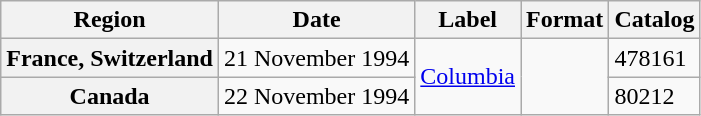<table class="wikitable plainrowheaders">
<tr>
<th>Region</th>
<th>Date</th>
<th>Label</th>
<th>Format</th>
<th>Catalog</th>
</tr>
<tr>
<th scope="row">France, Switzerland</th>
<td>21 November 1994</td>
<td rowspan="2"><a href='#'>Columbia</a></td>
<td rowspan="2"></td>
<td>478161</td>
</tr>
<tr>
<th scope="row">Canada</th>
<td>22 November 1994</td>
<td>80212</td>
</tr>
</table>
